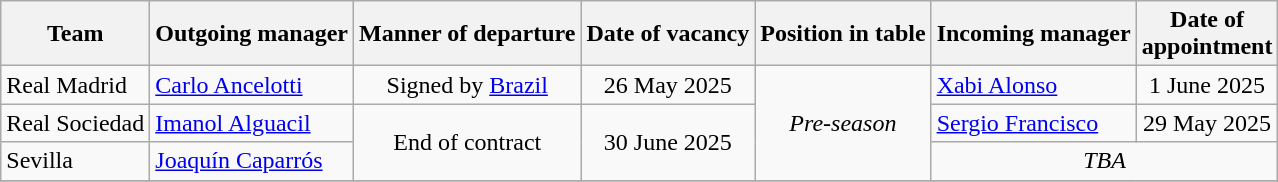<table class="wikitable sortable">
<tr>
<th>Team</th>
<th>Outgoing manager</th>
<th>Manner of departure</th>
<th>Date of vacancy</th>
<th>Position in table</th>
<th>Incoming manager</th>
<th>Date of<br>appointment</th>
</tr>
<tr>
<td>Real Madrid</td>
<td> <a href='#'>Carlo Ancelotti</a></td>
<td align=center>Signed by <a href='#'>Brazil</a></td>
<td align=center>26 May 2025</td>
<td align= center rowspan="3"><em>Pre-season</em></td>
<td> <a href='#'>Xabi Alonso</a></td>
<td align=center>1 June 2025</td>
</tr>
<tr>
<td>Real Sociedad</td>
<td> <a href='#'>Imanol Alguacil</a></td>
<td rowspan=2 align=center>End of contract</td>
<td rowspan=2 align=center>30 June 2025</td>
<td> <a href='#'>Sergio Francisco</a></td>
<td align=center>29 May 2025</td>
</tr>
<tr>
<td>Sevilla</td>
<td> <a href='#'>Joaquín Caparrós</a></td>
<td align=center colspan=2><em>TBA</em></td>
</tr>
<tr>
</tr>
</table>
